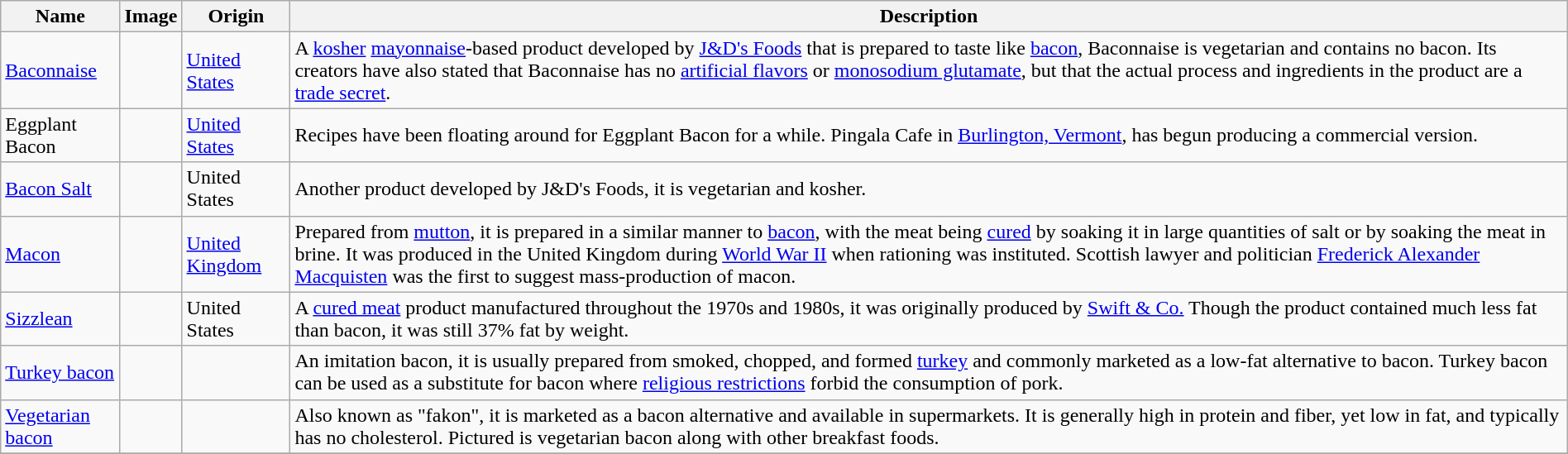<table class="wikitable sortable" style="width:100%">
<tr>
<th>Name</th>
<th class="unsortable">Image</th>
<th>Origin</th>
<th>Description</th>
</tr>
<tr>
<td><a href='#'>Baconnaise</a></td>
<td></td>
<td><a href='#'>United States</a></td>
<td>A <a href='#'>kosher</a> <a href='#'>mayonnaise</a>-based product developed by <a href='#'>J&D's Foods</a> that is prepared to taste like <a href='#'>bacon</a>, Baconnaise is vegetarian and contains no bacon. Its creators have also stated that Baconnaise has no <a href='#'>artificial flavors</a> or <a href='#'>monosodium glutamate</a>, but that the actual process and ingredients in the product are a <a href='#'>trade secret</a>.</td>
</tr>
<tr>
<td>Eggplant Bacon</td>
<td></td>
<td><a href='#'>United States</a></td>
<td>Recipes have been floating around for Eggplant Bacon for a while. Pingala Cafe in <a href='#'>Burlington, Vermont</a>, has begun producing a commercial version.</td>
</tr>
<tr>
<td><a href='#'>Bacon Salt</a></td>
<td></td>
<td>United States</td>
<td>Another product developed by J&D's Foods, it is vegetarian and kosher.</td>
</tr>
<tr>
<td><a href='#'>Macon</a></td>
<td></td>
<td><a href='#'>United Kingdom</a></td>
<td>Prepared from <a href='#'>mutton</a>, it is prepared in a similar manner to <a href='#'>bacon</a>, with the meat being <a href='#'>cured</a> by soaking it in large quantities of salt or by soaking the meat in brine. It was produced in the United Kingdom during <a href='#'>World War II</a> when rationing was instituted. Scottish lawyer and politician <a href='#'>Frederick Alexander Macquisten</a> was the first to suggest mass-production of macon.</td>
</tr>
<tr>
<td><a href='#'>Sizzlean</a></td>
<td></td>
<td>United States</td>
<td>A <a href='#'>cured meat</a> product manufactured throughout the 1970s and 1980s, it was originally produced by <a href='#'>Swift & Co.</a> Though the product contained much less fat than bacon, it was still 37% fat by weight.</td>
</tr>
<tr>
<td><a href='#'>Turkey bacon</a></td>
<td></td>
<td></td>
<td>An imitation bacon, it is usually prepared from smoked, chopped, and formed <a href='#'>turkey</a> and commonly marketed as a low-fat alternative to bacon. Turkey bacon can be used as a substitute for bacon where <a href='#'>religious restrictions</a> forbid the consumption of pork.</td>
</tr>
<tr>
<td><a href='#'>Vegetarian bacon</a></td>
<td></td>
<td></td>
<td>Also known as "fakon", it is marketed as a bacon alternative and available in supermarkets. It is generally high in protein and fiber, yet low in fat, and typically has no cholesterol. Pictured is vegetarian bacon along with other breakfast foods.</td>
</tr>
<tr>
</tr>
</table>
